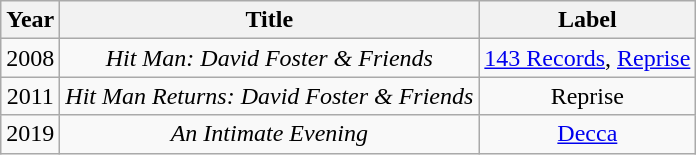<table class="wikitable" style="text-align:center;">
<tr>
<th>Year</th>
<th>Title</th>
<th>Label</th>
</tr>
<tr>
<td>2008</td>
<td><em>Hit Man: David Foster & Friends</em></td>
<td><a href='#'>143 Records</a>, <a href='#'>Reprise</a></td>
</tr>
<tr>
<td>2011</td>
<td><em>Hit Man Returns: David Foster & Friends</em></td>
<td>Reprise</td>
</tr>
<tr>
<td>2019</td>
<td><em>An Intimate Evening</em></td>
<td><a href='#'>Decca</a></td>
</tr>
</table>
